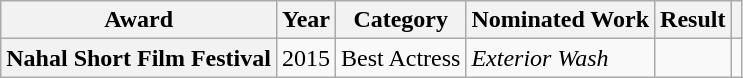<table class="wikitable sortable plainrowheaders">
<tr>
<th scope="col">Award</th>
<th scope="col">Year</th>
<th scope="col">Category</th>
<th scope="col">Nominated Work</th>
<th scope="col">Result</th>
<th scope="col" class="unsortable"></th>
</tr>
<tr>
<th scope="row">Nahal Short Film Festival</th>
<td>2015</td>
<td>Best Actress</td>
<td><em>Exterior Wash</em></td>
<td></td>
<td></td>
</tr>
</table>
